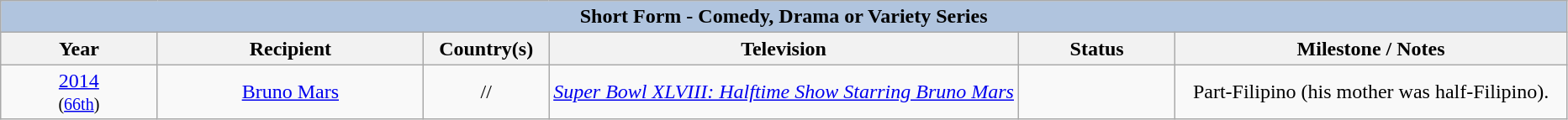<table class="wikitable" style="text-align: center">
<tr>
<th colspan="6" style="background:#B0C4DE;">Short Form - Comedy, Drama or Variety Series</th>
</tr>
<tr>
<th width="10%">Year</th>
<th width="17%">Recipient</th>
<th width="8%">Country(s)</th>
<th width="30%">Television</th>
<th width="10%">Status</th>
<th width="25%">Milestone / Notes</th>
</tr>
<tr>
<td><a href='#'>2014</a><br><small>(<a href='#'>66th</a>)</small></td>
<td><a href='#'>Bruno Mars</a></td>
<td>//</td>
<td><em><a href='#'>Super Bowl XLVIII: Halftime Show Starring Bruno Mars</a></em></td>
<td></td>
<td>Part-Filipino (his mother was half-Filipino).</td>
</tr>
</table>
